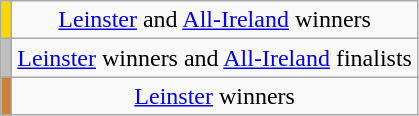<table class="wikitable" style="text-align:center;">
<tr>
<td style="background-color:#FFD700"></td>
<td><a href='#'>Leinster</a> and <a href='#'>All-Ireland</a> winners</td>
</tr>
<tr>
<td style="background-color:#C0C0C0"></td>
<td><a href='#'>Leinster</a> winners and <a href='#'>All-Ireland</a> finalists</td>
</tr>
<tr>
<td style="background-color:#CD7F32"></td>
<td><a href='#'>Leinster</a> winners</td>
</tr>
</table>
